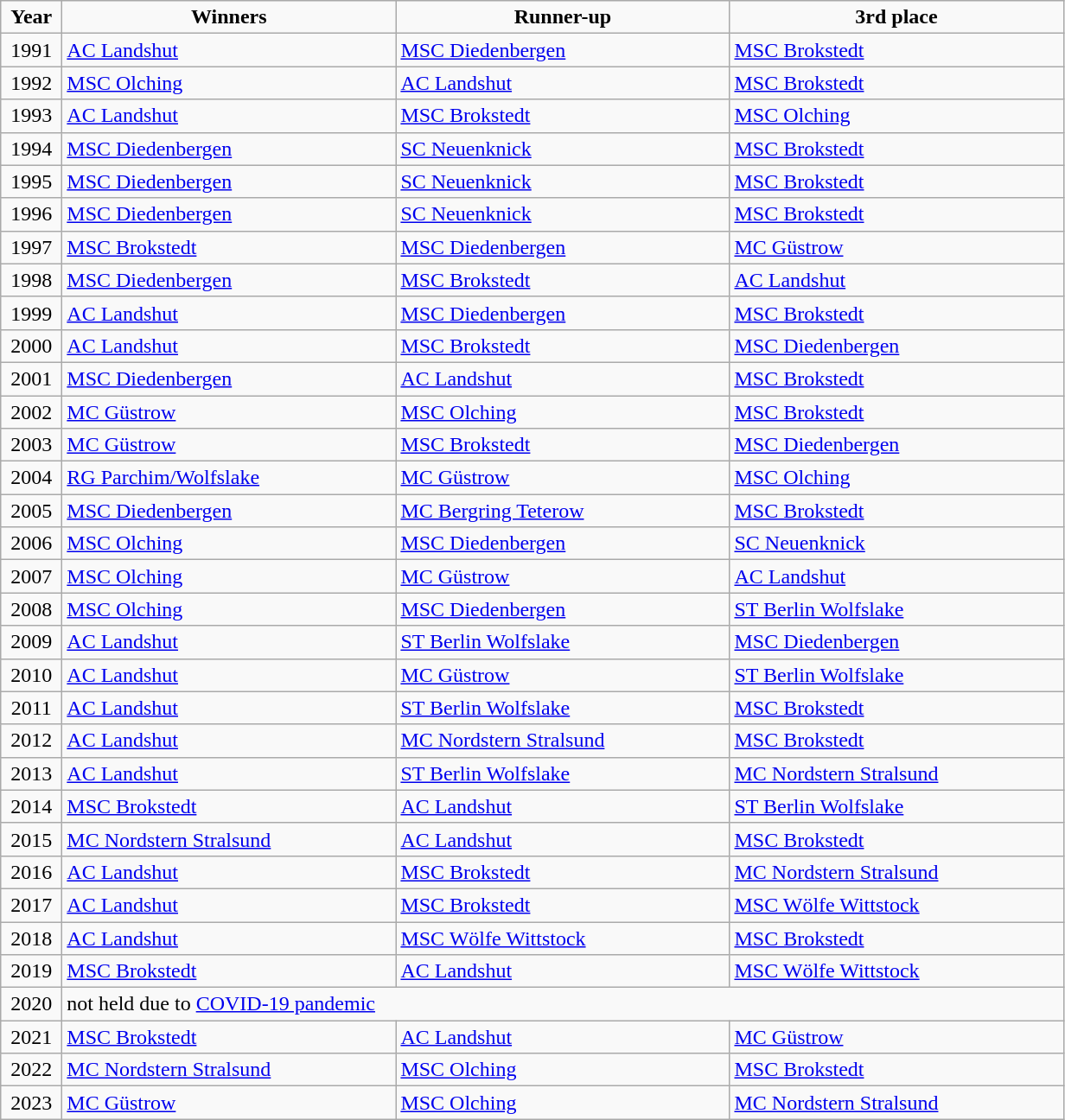<table class="wikitable">
<tr align=center>
<td width=40px  ><strong>Year</strong></td>
<td width=250px ><strong>Winners</strong></td>
<td width=250px ><strong>Runner-up</strong></td>
<td width=250px ><strong>3rd place</strong></td>
</tr>
<tr>
<td align=center>1991</td>
<td><a href='#'>AC Landshut</a></td>
<td><a href='#'>MSC Diedenbergen</a></td>
<td><a href='#'>MSC Brokstedt</a></td>
</tr>
<tr>
<td align=center>1992</td>
<td><a href='#'>MSC Olching</a></td>
<td><a href='#'>AC Landshut</a></td>
<td><a href='#'>MSC Brokstedt</a></td>
</tr>
<tr>
<td align=center>1993</td>
<td><a href='#'>AC Landshut</a></td>
<td><a href='#'>MSC Brokstedt</a></td>
<td><a href='#'>MSC Olching</a></td>
</tr>
<tr>
<td align=center>1994</td>
<td><a href='#'>MSC Diedenbergen</a></td>
<td><a href='#'>SC Neuenknick</a></td>
<td><a href='#'>MSC Brokstedt</a></td>
</tr>
<tr>
<td align=center>1995</td>
<td><a href='#'>MSC Diedenbergen</a></td>
<td><a href='#'>SC Neuenknick</a></td>
<td><a href='#'>MSC Brokstedt</a></td>
</tr>
<tr>
<td align=center>1996</td>
<td><a href='#'>MSC Diedenbergen</a></td>
<td><a href='#'>SC Neuenknick</a></td>
<td><a href='#'>MSC Brokstedt</a></td>
</tr>
<tr>
<td align=center>1997</td>
<td><a href='#'>MSC Brokstedt</a></td>
<td><a href='#'>MSC Diedenbergen</a></td>
<td><a href='#'>MC Güstrow</a></td>
</tr>
<tr>
<td align=center>1998</td>
<td><a href='#'>MSC Diedenbergen</a></td>
<td><a href='#'>MSC Brokstedt</a></td>
<td><a href='#'>AC Landshut</a></td>
</tr>
<tr>
<td align=center>1999</td>
<td><a href='#'>AC Landshut</a></td>
<td><a href='#'>MSC Diedenbergen</a></td>
<td><a href='#'>MSC Brokstedt</a></td>
</tr>
<tr>
<td align=center>2000</td>
<td><a href='#'>AC Landshut</a></td>
<td><a href='#'>MSC Brokstedt</a></td>
<td><a href='#'>MSC Diedenbergen</a></td>
</tr>
<tr>
<td align=center>2001</td>
<td><a href='#'>MSC Diedenbergen</a></td>
<td><a href='#'>AC Landshut</a></td>
<td><a href='#'>MSC Brokstedt</a></td>
</tr>
<tr>
<td align=center>2002</td>
<td><a href='#'>MC Güstrow</a></td>
<td><a href='#'>MSC Olching</a></td>
<td><a href='#'>MSC Brokstedt</a></td>
</tr>
<tr>
<td align=center>2003</td>
<td><a href='#'>MC Güstrow</a></td>
<td><a href='#'>MSC Brokstedt</a></td>
<td><a href='#'>MSC Diedenbergen</a></td>
</tr>
<tr>
<td align=center>2004</td>
<td><a href='#'>RG Parchim/Wolfslake</a></td>
<td><a href='#'>MC Güstrow</a></td>
<td><a href='#'>MSC Olching</a></td>
</tr>
<tr>
<td align=center>2005</td>
<td><a href='#'>MSC Diedenbergen</a></td>
<td><a href='#'>MC Bergring Teterow</a></td>
<td><a href='#'>MSC Brokstedt</a></td>
</tr>
<tr>
<td align=center>2006</td>
<td><a href='#'>MSC Olching</a></td>
<td><a href='#'>MSC Diedenbergen</a></td>
<td><a href='#'>SC Neuenknick</a></td>
</tr>
<tr>
<td align=center>2007</td>
<td><a href='#'>MSC Olching</a></td>
<td><a href='#'>MC Güstrow</a></td>
<td><a href='#'>AC Landshut</a></td>
</tr>
<tr>
<td align=center>2008</td>
<td><a href='#'>MSC Olching</a></td>
<td><a href='#'>MSC Diedenbergen</a></td>
<td><a href='#'>ST Berlin Wolfslake</a></td>
</tr>
<tr>
<td align=center>2009</td>
<td><a href='#'>AC Landshut</a></td>
<td><a href='#'>ST Berlin Wolfslake</a></td>
<td><a href='#'>MSC Diedenbergen</a></td>
</tr>
<tr>
<td align=center>2010</td>
<td><a href='#'>AC Landshut</a></td>
<td><a href='#'>MC Güstrow</a></td>
<td><a href='#'>ST Berlin Wolfslake</a></td>
</tr>
<tr>
<td align=center>2011</td>
<td><a href='#'>AC Landshut</a></td>
<td><a href='#'>ST Berlin Wolfslake</a></td>
<td><a href='#'>MSC Brokstedt</a></td>
</tr>
<tr>
<td align=center>2012</td>
<td><a href='#'>AC Landshut</a></td>
<td><a href='#'>MC Nordstern Stralsund</a></td>
<td><a href='#'>MSC Brokstedt</a></td>
</tr>
<tr>
<td align=center>2013</td>
<td><a href='#'>AC Landshut</a></td>
<td><a href='#'>ST Berlin Wolfslake</a></td>
<td><a href='#'>MC Nordstern Stralsund</a></td>
</tr>
<tr>
<td align=center>2014</td>
<td><a href='#'>MSC Brokstedt</a></td>
<td><a href='#'>AC Landshut</a></td>
<td><a href='#'>ST Berlin Wolfslake</a></td>
</tr>
<tr>
<td align=center>2015</td>
<td><a href='#'>MC Nordstern Stralsund</a></td>
<td><a href='#'>AC Landshut</a></td>
<td><a href='#'>MSC Brokstedt</a></td>
</tr>
<tr>
<td align=center>2016</td>
<td><a href='#'>AC Landshut</a></td>
<td><a href='#'>MSC Brokstedt</a></td>
<td><a href='#'>MC Nordstern Stralsund</a></td>
</tr>
<tr>
<td align=center>2017</td>
<td><a href='#'>AC Landshut</a></td>
<td><a href='#'>MSC Brokstedt</a></td>
<td><a href='#'>MSC Wölfe Wittstock</a></td>
</tr>
<tr>
<td align=center>2018</td>
<td><a href='#'>AC Landshut</a></td>
<td><a href='#'>MSC Wölfe Wittstock</a></td>
<td><a href='#'>MSC Brokstedt</a></td>
</tr>
<tr>
<td align=center>2019</td>
<td><a href='#'>MSC Brokstedt</a></td>
<td><a href='#'>AC Landshut</a></td>
<td><a href='#'>MSC Wölfe Wittstock</a></td>
</tr>
<tr>
<td align=center>2020</td>
<td colspan=3>not held due to <a href='#'>COVID-19 pandemic</a></td>
</tr>
<tr>
<td align=center>2021</td>
<td><a href='#'>MSC Brokstedt</a></td>
<td><a href='#'>AC Landshut</a></td>
<td><a href='#'>MC Güstrow</a></td>
</tr>
<tr>
<td align=center>2022</td>
<td><a href='#'>MC Nordstern Stralsund</a></td>
<td><a href='#'>MSC Olching</a></td>
<td><a href='#'>MSC Brokstedt</a></td>
</tr>
<tr>
<td align=center>2023</td>
<td><a href='#'>MC Güstrow</a></td>
<td><a href='#'>MSC Olching</a></td>
<td><a href='#'>MC Nordstern Stralsund</a></td>
</tr>
</table>
